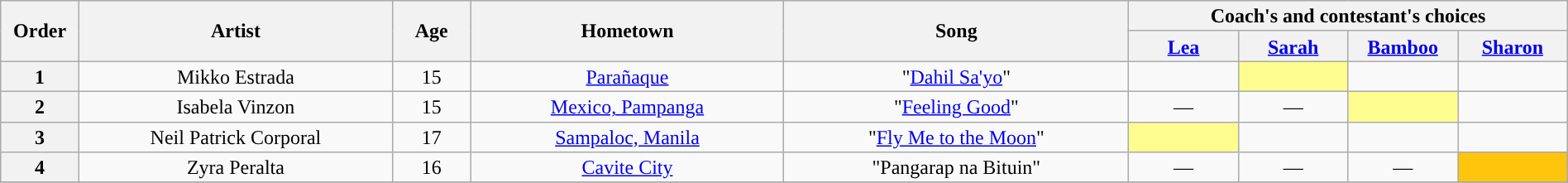<table class="wikitable" style="text-align:center; line-height:17px; width:100%;">
<tr>
<th scope="col" rowspan="2" width="05%">Order</th>
<th scope="col" rowspan="2" width="20%">Artist</th>
<th scope="col" rowspan="2" width="05%">Age</th>
<th scope="col" rowspan="2" width="20%">Hometown</th>
<th scope="col" rowspan="2" width="22%">Song</th>
<th scope="col" colspan="4" width="28%">Coach's and contestant's choices</th>
</tr>
<tr>
<th width="07%"><a href='#'>Lea</a></th>
<th width="07%"><a href='#'>Sarah</a></th>
<th width="07%"><a href='#'>Bamboo</a></th>
<th width="07%"><a href='#'>Sharon</a></th>
</tr>
<tr>
<th scope="row">1</th>
<td>Mikko Estrada</td>
<td>15</td>
<td><a href='#'>Parañaque</a></td>
<td>"<a href='#'>Dahil Sa'yo</a>"</td>
<td><strong></strong></td>
<td style="background:#fdfc8f;"><strong></strong></td>
<td><strong></strong></td>
<td><strong></strong></td>
</tr>
<tr>
<th scope="row">2</th>
<td>Isabela Vinzon</td>
<td>15</td>
<td><a href='#'>Mexico, Pampanga</a></td>
<td>"<a href='#'>Feeling Good</a>"</td>
<td>—</td>
<td>—</td>
<td style="background:#fdfc8f;"><strong></strong></td>
<td><strong></strong></td>
</tr>
<tr>
<th scope="row">3</th>
<td>Neil Patrick Corporal</td>
<td>17</td>
<td><a href='#'>Sampaloc, Manila</a></td>
<td>"<a href='#'>Fly Me to the Moon</a>"</td>
<td style="background:#fdfc8f;"><strong></strong></td>
<td><strong></strong></td>
<td><strong></strong></td>
<td><strong></strong></td>
</tr>
<tr>
<th scope="row">4</th>
<td>Zyra Peralta</td>
<td>16</td>
<td><a href='#'>Cavite City</a></td>
<td>"Pangarap na Bituin"</td>
<td>—</td>
<td>—</td>
<td>—</td>
<td style="background:#FFC40C;"><strong></strong></td>
</tr>
<tr>
</tr>
</table>
